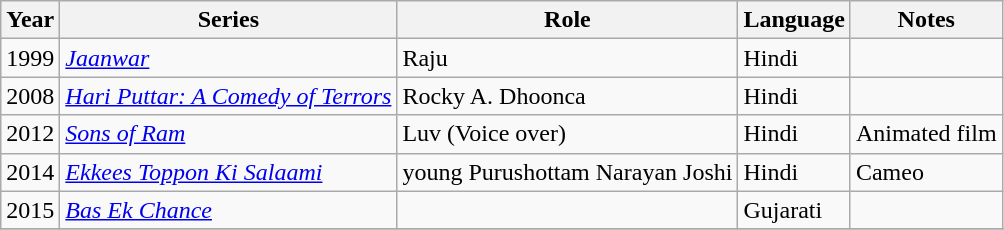<table class="wikitable">
<tr>
<th>Year</th>
<th>Series</th>
<th>Role</th>
<th>Language</th>
<th>Notes</th>
</tr>
<tr>
<td>1999</td>
<td><em><a href='#'>Jaanwar</a></em></td>
<td>Raju</td>
<td>Hindi</td>
<td></td>
</tr>
<tr>
<td>2008</td>
<td><em><a href='#'>Hari Puttar: A Comedy of Terrors</a></em></td>
<td>Rocky A. Dhoonca</td>
<td>Hindi</td>
<td></td>
</tr>
<tr>
<td>2012</td>
<td><em><a href='#'>Sons of Ram</a></em></td>
<td>Luv (Voice over)</td>
<td>Hindi</td>
<td>Animated film</td>
</tr>
<tr>
<td>2014</td>
<td><em><a href='#'>Ekkees Toppon Ki Salaami</a></em></td>
<td>young Purushottam Narayan Joshi</td>
<td>Hindi</td>
<td>Cameo</td>
</tr>
<tr>
<td>2015</td>
<td><em><a href='#'>Bas Ek Chance</a></em></td>
<td></td>
<td>Gujarati</td>
<td></td>
</tr>
<tr>
</tr>
</table>
